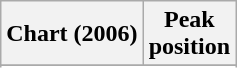<table class="wikitable sortable">
<tr>
<th>Chart (2006)</th>
<th style="text-align:center;">Peak<br>position</th>
</tr>
<tr>
</tr>
<tr>
</tr>
<tr>
</tr>
</table>
